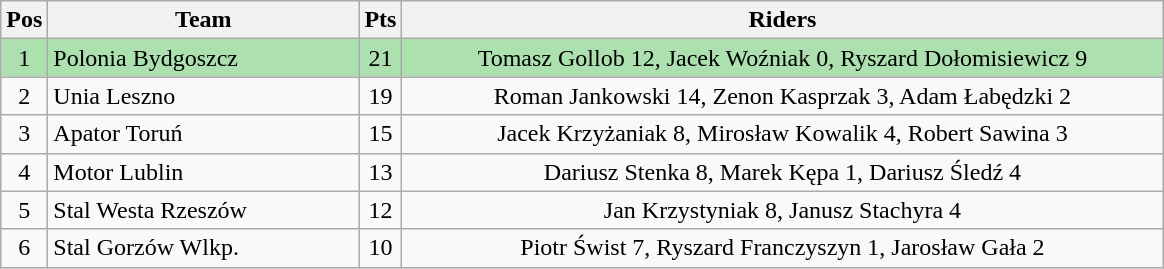<table class="wikitable" style="font-size: 100%">
<tr>
<th width=20>Pos</th>
<th width=200>Team</th>
<th width=20>Pts</th>
<th width=500>Riders</th>
</tr>
<tr align=center style="background:#ACE1AF;">
<td>1</td>
<td align="left">Polonia Bydgoszcz</td>
<td>21</td>
<td>Tomasz Gollob 12, Jacek Woźniak 0, Ryszard Dołomisiewicz 9</td>
</tr>
<tr align=center>
<td>2</td>
<td align="left">Unia Leszno</td>
<td>19</td>
<td>Roman Jankowski 14, Zenon Kasprzak 3, Adam Łabędzki 2</td>
</tr>
<tr align=center>
<td>3</td>
<td align="left">Apator Toruń</td>
<td>15</td>
<td>Jacek Krzyżaniak 8, Mirosław Kowalik 4, Robert Sawina 3</td>
</tr>
<tr align=center>
<td>4</td>
<td align="left">Motor Lublin</td>
<td>13</td>
<td>Dariusz Stenka 8, Marek Kępa 1, Dariusz Śledź 4</td>
</tr>
<tr align=center>
<td>5</td>
<td align="left">Stal Westa Rzeszów</td>
<td>12</td>
<td>Jan Krzystyniak 8, Janusz Stachyra 4</td>
</tr>
<tr align=center>
<td>6</td>
<td align="left">Stal Gorzów Wlkp.</td>
<td>10</td>
<td>Piotr Świst 7, Ryszard Franczyszyn 1, Jarosław Gała 2</td>
</tr>
</table>
